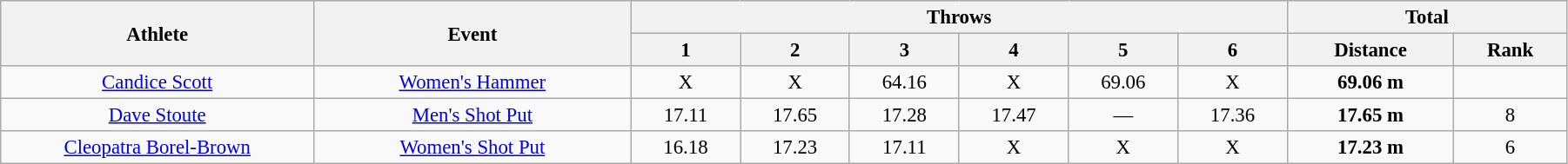<table class="wikitable" style="font-size:95%; text-align:center;" width="95%">
<tr>
<th rowspan="2">Athlete</th>
<th rowspan="2">Event</th>
<th colspan="6">Throws</th>
<th colspan="2">Total</th>
</tr>
<tr>
<th>1</th>
<th>2</th>
<th>3</th>
<th>4</th>
<th>5</th>
<th>6</th>
<th>Distance</th>
<th>Rank</th>
</tr>
<tr>
<td width=20%><a href='#'>Candice Scott</a></td>
<td><a href='#'>Women's Hammer</a></td>
<td>X</td>
<td>X</td>
<td>64.16</td>
<td>X</td>
<td>69.06</td>
<td>X</td>
<td><strong>69.06 m </strong></td>
<td></td>
</tr>
<tr>
<td width=20%><a href='#'>Dave Stoute</a></td>
<td><a href='#'>Men's Shot Put</a></td>
<td>17.11</td>
<td>17.65</td>
<td>17.28</td>
<td>17.47</td>
<td>—</td>
<td>17.36</td>
<td><strong>17.65 m </strong></td>
<td>8</td>
</tr>
<tr>
<td width=20%><a href='#'>Cleopatra Borel-Brown</a></td>
<td><a href='#'>Women's Shot Put</a></td>
<td>16.18</td>
<td>17.23</td>
<td>17.11</td>
<td>X</td>
<td>X</td>
<td>X</td>
<td><strong>17.23 m </strong></td>
<td>6</td>
</tr>
</table>
